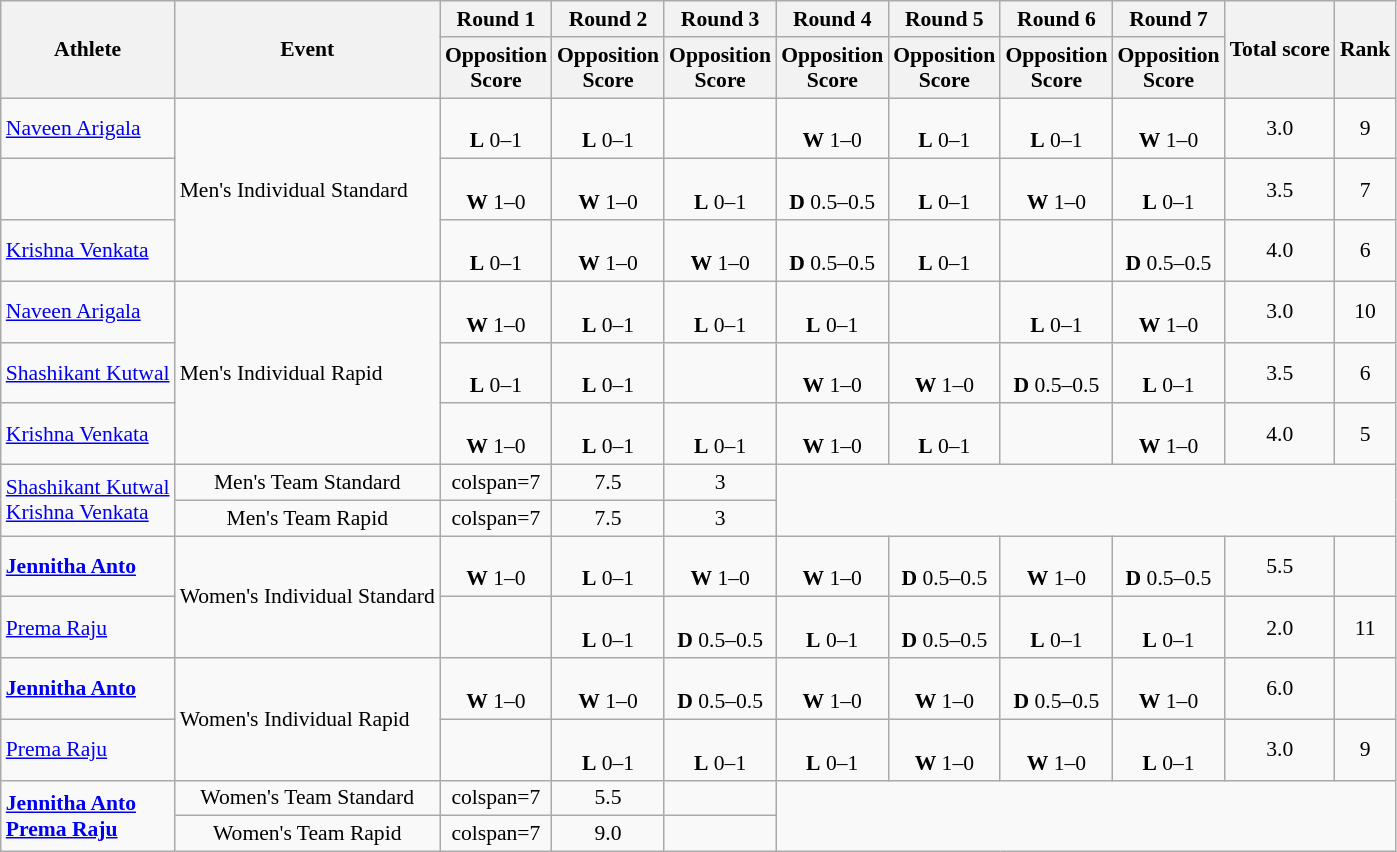<table class="wikitable" style="text-align:center; font-size:90%">
<tr>
<th rowspan=2>Athlete</th>
<th rowspan=2>Event</th>
<th>Round 1</th>
<th>Round 2</th>
<th>Round 3</th>
<th>Round 4</th>
<th>Round 5</th>
<th>Round 6</th>
<th>Round 7</th>
<th rowspan=2>Total score</th>
<th rowspan=2>Rank</th>
</tr>
<tr>
<th>Opposition<br>Score</th>
<th>Opposition<br>Score</th>
<th>Opposition<br>Score</th>
<th>Opposition<br>Score</th>
<th>Opposition<br>Score</th>
<th>Opposition<br>Score</th>
<th>Opposition<br>Score</th>
</tr>
<tr>
<td align="left"><a href='#'>Naveen Arigala</a></td>
<td align="left" rowspan="3">Men's Individual Standard</td>
<td><br><strong>L</strong> 0–1</td>
<td><br><strong>L</strong> 0–1</td>
<td></td>
<td><br><strong>W</strong> 1–0</td>
<td><br><strong>L</strong> 0–1</td>
<td><br><strong>L</strong> 0–1</td>
<td><br><strong>W</strong> 1–0</td>
<td>3.0</td>
<td>9</td>
</tr>
<tr>
<td align="left"></td>
<td><br><strong>W</strong> 1–0</td>
<td><br><strong>W</strong> 1–0</td>
<td><br><strong>L</strong> 0–1</td>
<td><br><strong>D</strong> 0.5–0.5</td>
<td><br><strong>L</strong> 0–1</td>
<td><br><strong>W</strong> 1–0</td>
<td><br><strong>L</strong> 0–1</td>
<td>3.5</td>
<td>7</td>
</tr>
<tr>
<td align="left"><a href='#'>Krishna Venkata</a></td>
<td><br><strong>L</strong> 0–1</td>
<td><br><strong>W</strong> 1–0</td>
<td><br><strong>W</strong> 1–0</td>
<td><br><strong>D</strong> 0.5–0.5</td>
<td><br><strong>L</strong> 0–1</td>
<td></td>
<td><br><strong>D</strong> 0.5–0.5</td>
<td>4.0</td>
<td>6</td>
</tr>
<tr>
<td align="left"><a href='#'>Naveen Arigala</a></td>
<td align="left" rowspan="3">Men's Individual Rapid</td>
<td><br><strong>W</strong> 1–0</td>
<td><br><strong>L</strong> 0–1</td>
<td><br><strong>L</strong> 0–1</td>
<td><br><strong>L</strong> 0–1</td>
<td></td>
<td><br><strong>L</strong> 0–1</td>
<td><br><strong>W</strong> 1–0</td>
<td>3.0</td>
<td>10</td>
</tr>
<tr>
<td align="left"><a href='#'>Shashikant Kutwal</a></td>
<td><br><strong>L</strong> 0–1</td>
<td><br><strong>L</strong> 0–1</td>
<td></td>
<td><br><strong>W</strong> 1–0</td>
<td><br><strong>W</strong> 1–0</td>
<td><br><strong>D</strong> 0.5–0.5</td>
<td><br><strong>L</strong> 0–1</td>
<td>3.5</td>
<td>6</td>
</tr>
<tr>
<td align="left"><a href='#'>Krishna Venkata</a></td>
<td><br><strong>W</strong> 1–0</td>
<td><br><strong>L</strong> 0–1</td>
<td><br><strong>L</strong> 0–1</td>
<td><br><strong>W</strong> 1–0</td>
<td><br><strong>L</strong> 0–1</td>
<td></td>
<td><br><strong>W</strong> 1–0</td>
<td>4.0</td>
<td>5</td>
</tr>
<tr>
<td align="left" rowspan=2><a href='#'>Shashikant Kutwal</a><br><a href='#'>Krishna Venkata</a></td>
<td>Men's Team Standard</td>
<td>colspan=7 </td>
<td>7.5</td>
<td>3</td>
</tr>
<tr>
<td>Men's Team Rapid</td>
<td>colspan=7 </td>
<td>7.5</td>
<td>3</td>
</tr>
<tr>
<td align="left"><strong><a href='#'>Jennitha Anto</a></strong></td>
<td align="left" rowspan=2>Women's Individual Standard</td>
<td><br><strong>W</strong> 1–0</td>
<td><br><strong>L</strong> 0–1</td>
<td><br><strong>W</strong> 1–0</td>
<td><br><strong>W</strong> 1–0</td>
<td><br><strong>D</strong> 0.5–0.5</td>
<td><br><strong>W</strong> 1–0</td>
<td><br><strong>D</strong> 0.5–0.5</td>
<td>5.5</td>
<td></td>
</tr>
<tr>
<td align="left"><a href='#'>Prema Raju</a></td>
<td></td>
<td><br><strong>L</strong> 0–1</td>
<td><br><strong>D</strong> 0.5–0.5</td>
<td><br><strong>L</strong> 0–1</td>
<td><br><strong>D</strong> 0.5–0.5</td>
<td><br><strong>L</strong> 0–1</td>
<td><br><strong>L</strong> 0–1</td>
<td>2.0</td>
<td>11</td>
</tr>
<tr>
<td align="left"><strong><a href='#'>Jennitha Anto</a></strong></td>
<td align="left" rowspan=2>Women's Individual Rapid</td>
<td><br><strong>W</strong> 1–0</td>
<td><br><strong>W</strong> 1–0</td>
<td><br><strong>D</strong> 0.5–0.5</td>
<td><br><strong>W</strong> 1–0</td>
<td><br><strong>W</strong> 1–0</td>
<td><br><strong>D</strong> 0.5–0.5</td>
<td><br><strong>W</strong> 1–0</td>
<td>6.0</td>
<td></td>
</tr>
<tr>
<td align="left"><a href='#'>Prema Raju</a></td>
<td></td>
<td><br><strong>L</strong> 0–1</td>
<td><br><strong>L</strong> 0–1</td>
<td><br><strong>L</strong> 0–1</td>
<td><br><strong>W</strong> 1–0</td>
<td><br><strong>W</strong> 1–0</td>
<td><br><strong>L</strong> 0–1</td>
<td>3.0</td>
<td>9</td>
</tr>
<tr>
<td align="left" rowspan=2><strong><a href='#'>Jennitha Anto</a><br><a href='#'>Prema Raju</a></strong></td>
<td>Women's Team Standard</td>
<td>colspan=7 </td>
<td>5.5</td>
<td></td>
</tr>
<tr>
<td>Women's Team Rapid</td>
<td>colspan=7 </td>
<td>9.0</td>
<td></td>
</tr>
</table>
